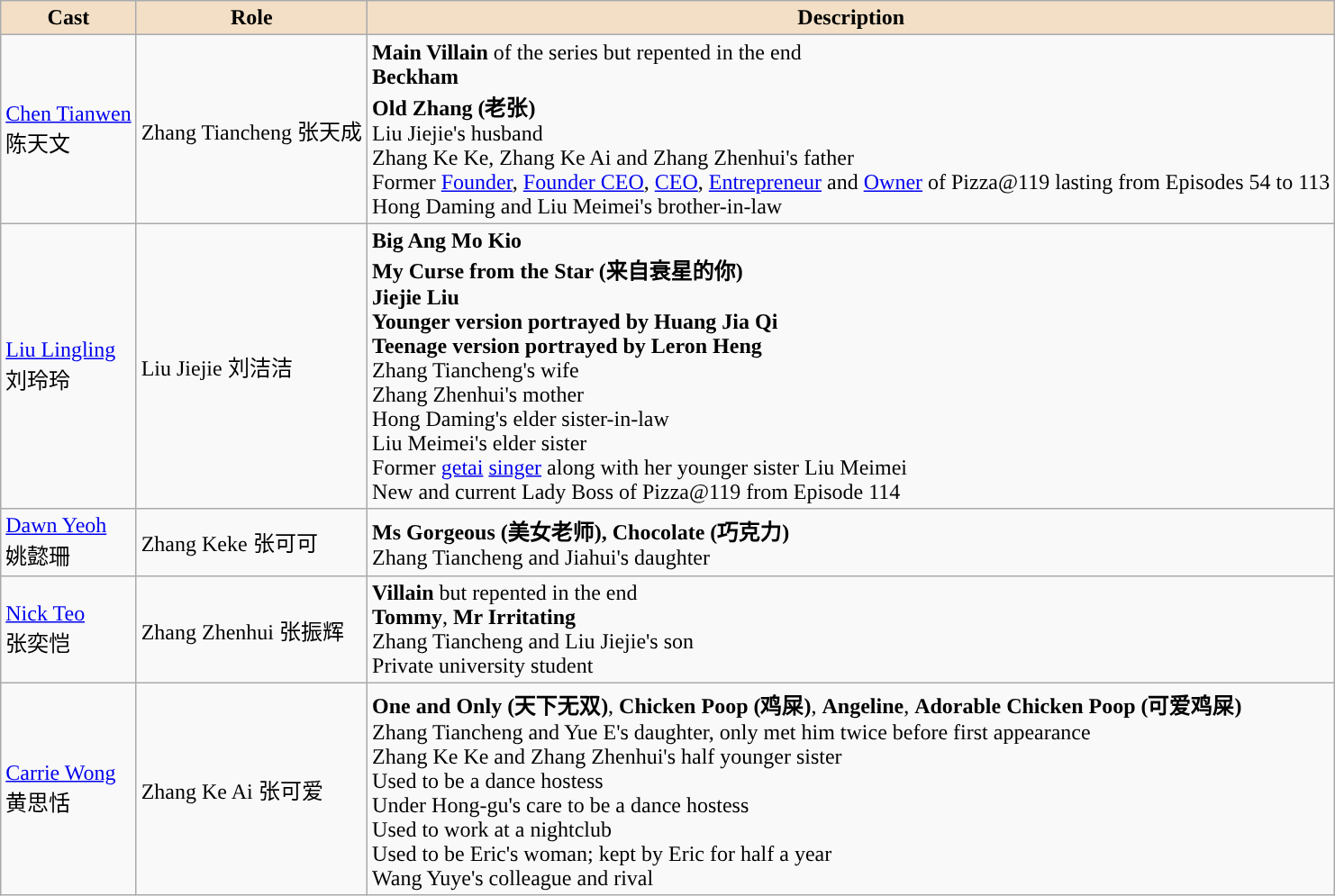<table class="wikitable">
<tr>
<th style="background:#f2dfc6;">Cast</th>
<th style="background:#f2dfc6;">Role</th>
<th style="background:#f2dfc6;">Description</th>
</tr>
<tr>
<td><a href='#'>Chen Tianwen</a><br>陈天文</td>
<td>Zhang Tiancheng 张天成</td>
<td><strong>Main Villain</strong> of the series but repented in the end<br><strong>Beckham</strong><br><strong>Old Zhang (老张)</strong><br>Liu Jiejie's husband<br>Zhang Ke Ke, Zhang Ke Ai and Zhang Zhenhui's father<br>Former <a href='#'>Founder</a>, <a href='#'>Founder CEO</a>, <a href='#'>CEO</a>, <a href='#'>Entrepreneur</a> and <a href='#'>Owner</a> of Pizza@119 lasting from Episodes 54 to 113 <br> Hong Daming and Liu Meimei's brother-in-law</td>
</tr>
<tr>
<td><a href='#'>Liu Lingling</a><br>刘玲玲</td>
<td>Liu Jiejie 刘洁洁</td>
<td><strong>Big Ang Mo Kio</strong> <br><strong>My Curse from the Star (来自衰星的你)</strong> <br><strong>Jiejie Liu</strong> <br><strong>Younger version portrayed by Huang Jia Qi</strong><br><strong>Teenage version portrayed by Leron Heng</strong> <br> Zhang Tiancheng's wife<br>Zhang Zhenhui's mother<br>Hong Daming's elder sister-in-law<br>Liu Meimei's elder sister<br>Former <a href='#'>getai</a> <a href='#'>singer</a> along with her younger sister Liu Meimei<br>New and current Lady Boss of Pizza@119 from Episode 114</td>
</tr>
<tr>
<td><a href='#'>Dawn Yeoh</a><br>姚懿珊</td>
<td>Zhang Keke 张可可</td>
<td><strong>Ms Gorgeous (美女老师), Chocolate (巧克力)</strong><br>Zhang Tiancheng and Jiahui's daughter</td>
</tr>
<tr>
<td><a href='#'>Nick Teo</a><br>张奕恺</td>
<td>Zhang Zhenhui 张振辉</td>
<td><strong>Villain</strong> but repented in the end<br><strong>Tommy</strong>, <strong>Mr Irritating</strong><br>Zhang Tiancheng and Liu Jiejie's son<br>Private university student</td>
</tr>
<tr>
<td><a href='#'>Carrie Wong</a><br>黄思恬</td>
<td>Zhang Ke Ai 张可爱</td>
<td><strong>One and Only (天下无双)</strong>, <strong>Chicken Poop (鸡屎)</strong>, <strong>Angeline</strong>, <strong>Adorable Chicken Poop (可爱鸡屎)</strong> <br> Zhang Tiancheng and Yue E's daughter, only met him twice before first appearance <br> Zhang Ke Ke and Zhang Zhenhui's half younger sister <br> Used to be a dance hostess <br> Under Hong-gu's care to be a dance hostess <br> Used to work at a nightclub <br> Used to be Eric's woman; kept by Eric for half a year <br> Wang Yuye's colleague and rival</td>
</tr>
</table>
